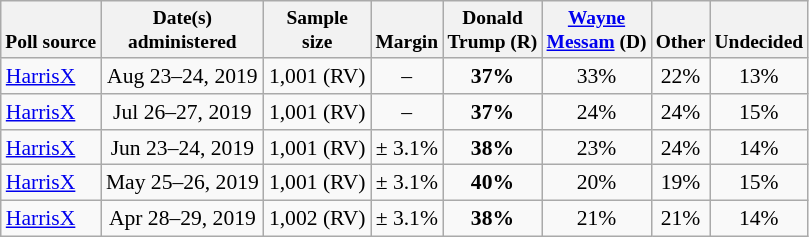<table class="wikitable sortable" style="font-size:90%;text-align:center;">
<tr valign=bottom style="font-size:90%;">
<th>Poll source</th>
<th>Date(s)<br>administered</th>
<th>Sample<br>size</th>
<th>Margin<br></th>
<th>Donald<br>Trump (R)</th>
<th><a href='#'>Wayne<br>Messam</a> (D)</th>
<th>Other</th>
<th>Undecided</th>
</tr>
<tr>
<td style="text-align:left;"><a href='#'>HarrisX</a></td>
<td>Aug 23–24, 2019</td>
<td>1,001 (RV)</td>
<td>–</td>
<td><strong>37%</strong></td>
<td>33%</td>
<td>22%</td>
<td>13%</td>
</tr>
<tr>
<td style="text-align:left;"><a href='#'>HarrisX</a></td>
<td>Jul 26–27, 2019</td>
<td>1,001 (RV)</td>
<td>–</td>
<td><strong>37%</strong></td>
<td>24%</td>
<td>24%</td>
<td>15%</td>
</tr>
<tr>
<td style="text-align:left;"><a href='#'>HarrisX</a></td>
<td>Jun 23–24, 2019</td>
<td>1,001 (RV)</td>
<td>± 3.1%</td>
<td><strong>38%</strong></td>
<td>23%</td>
<td>24%</td>
<td>14%</td>
</tr>
<tr>
<td style="text-align:left;"><a href='#'>HarrisX</a></td>
<td>May 25–26, 2019</td>
<td>1,001 (RV)</td>
<td>± 3.1%</td>
<td><strong>40%</strong></td>
<td>20%</td>
<td>19%</td>
<td>15%</td>
</tr>
<tr>
<td style="text-align:left;"><a href='#'>HarrisX</a></td>
<td>Apr 28–29, 2019</td>
<td>1,002 (RV)</td>
<td>± 3.1%</td>
<td><strong>38%</strong></td>
<td>21%</td>
<td>21%</td>
<td>14%</td>
</tr>
</table>
